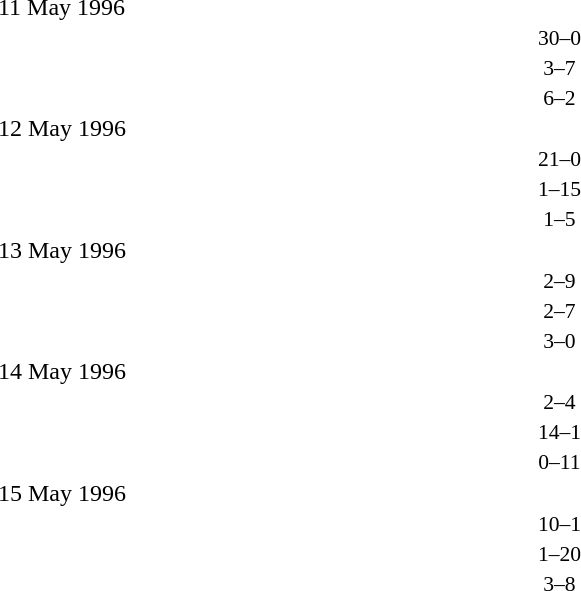<table style="width:70%;" cellspacing="1">
<tr>
<th width=35%></th>
<th width=15%></th>
<th></th>
</tr>
<tr>
<td>11 May 1996</td>
</tr>
<tr style=font-size:90%>
<td align=right></td>
<td align=center>30–0</td>
<td></td>
</tr>
<tr style=font-size:90%>
<td align=right></td>
<td align=center>3–7</td>
<td></td>
</tr>
<tr style=font-size:90%>
<td align=right></td>
<td align=center>6–2</td>
<td></td>
</tr>
<tr>
<td>12 May 1996</td>
</tr>
<tr style=font-size:90%>
<td align=right></td>
<td align=center>21–0</td>
<td></td>
</tr>
<tr style=font-size:90%>
<td align=right></td>
<td align=center>1–15</td>
<td></td>
</tr>
<tr style=font-size:90%>
<td align=right></td>
<td align=center>1–5</td>
<td></td>
</tr>
<tr>
<td>13 May 1996</td>
</tr>
<tr style=font-size:90%>
<td align=right></td>
<td align=center>2–9</td>
<td></td>
</tr>
<tr style=font-size:90%>
<td align=right></td>
<td align=center>2–7</td>
<td></td>
</tr>
<tr style=font-size:90%>
<td align=right></td>
<td align=center>3–0</td>
<td></td>
</tr>
<tr>
<td>14 May 1996</td>
</tr>
<tr style=font-size:90%>
<td align=right></td>
<td align=center>2–4</td>
<td></td>
</tr>
<tr style=font-size:90%>
<td align=right></td>
<td align=center>14–1</td>
<td></td>
</tr>
<tr style=font-size:90%>
<td align=right></td>
<td align=center>0–11</td>
<td></td>
</tr>
<tr>
<td>15 May 1996</td>
</tr>
<tr style=font-size:90%>
<td align=right></td>
<td align=center>10–1</td>
<td></td>
</tr>
<tr style=font-size:90%>
<td align=right></td>
<td align=center>1–20</td>
<td></td>
</tr>
<tr style=font-size:90%>
<td align=right></td>
<td align=center>3–8</td>
<td></td>
</tr>
</table>
